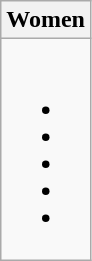<table class="wikitable">
<tr>
<th>Women</th>
</tr>
<tr style="vertical-align: top;">
<td><br><ul><li></li><li></li><li></li><li></li><li></li></ul></td>
</tr>
</table>
